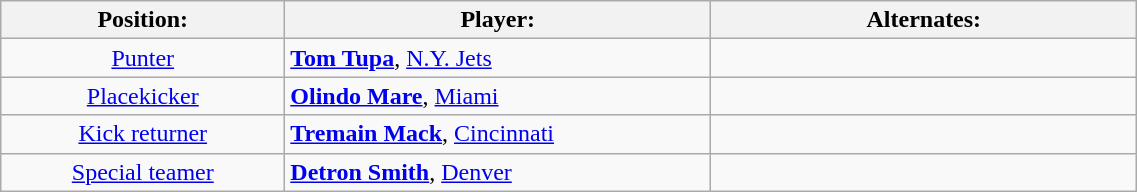<table class="wikitable" width=60%>
<tr>
<th width=20%>Position:</th>
<th width=30%>Player:</th>
<th width=30%>Alternates:</th>
</tr>
<tr>
<td align=center><a href='#'>Punter</a></td>
<td> <strong><a href='#'>Tom Tupa</a></strong>, <a href='#'>N.Y. Jets</a></td>
<td></td>
</tr>
<tr>
<td align=center><a href='#'>Placekicker</a></td>
<td> <strong><a href='#'>Olindo Mare</a></strong>, <a href='#'>Miami</a></td>
<td></td>
</tr>
<tr>
<td align=center><a href='#'>Kick returner</a></td>
<td> <strong><a href='#'>Tremain Mack</a></strong>, <a href='#'>Cincinnati</a></td>
<td></td>
</tr>
<tr>
<td align=center><a href='#'>Special teamer</a></td>
<td> <strong><a href='#'>Detron Smith</a></strong>, <a href='#'>Denver</a></td>
<td></td>
</tr>
</table>
